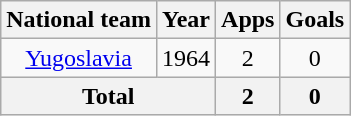<table class="wikitable" style="text-align:center">
<tr>
<th>National team</th>
<th>Year</th>
<th>Apps</th>
<th>Goals</th>
</tr>
<tr>
<td><a href='#'>Yugoslavia</a></td>
<td>1964</td>
<td>2</td>
<td>0</td>
</tr>
<tr>
<th colspan="2">Total</th>
<th>2</th>
<th>0</th>
</tr>
</table>
